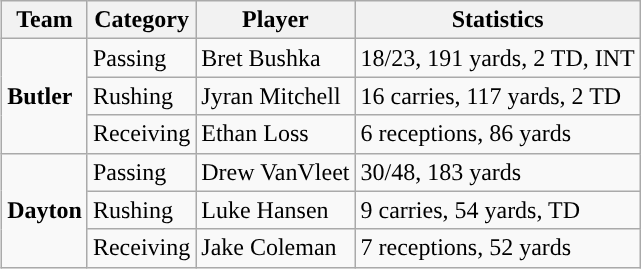<table class="wikitable" style="float: right;">
<tr>
<th>Team</th>
<th>Category</th>
<th>Player</th>
<th>Statistics</th>
</tr>
<tr>
<td rowspan=3><strong>Butler</strong></td>
<td>Passing</td>
<td>Bret Bushka</td>
<td>18/23, 191 yards, 2 TD, INT</td>
</tr>
<tr>
<td>Rushing</td>
<td>Jyran Mitchell</td>
<td>16 carries, 117 yards, 2 TD</td>
</tr>
<tr>
<td>Receiving</td>
<td>Ethan Loss</td>
<td>6 receptions, 86 yards</td>
</tr>
<tr>
<td rowspan=3><strong>Dayton</strong></td>
<td>Passing</td>
<td>Drew VanVleet</td>
<td>30/48, 183 yards</td>
</tr>
<tr>
<td>Rushing</td>
<td>Luke Hansen</td>
<td>9 carries, 54 yards, TD</td>
</tr>
<tr>
<td>Receiving</td>
<td>Jake Coleman</td>
<td>7 receptions, 52 yards</td>
</tr>
</table>
